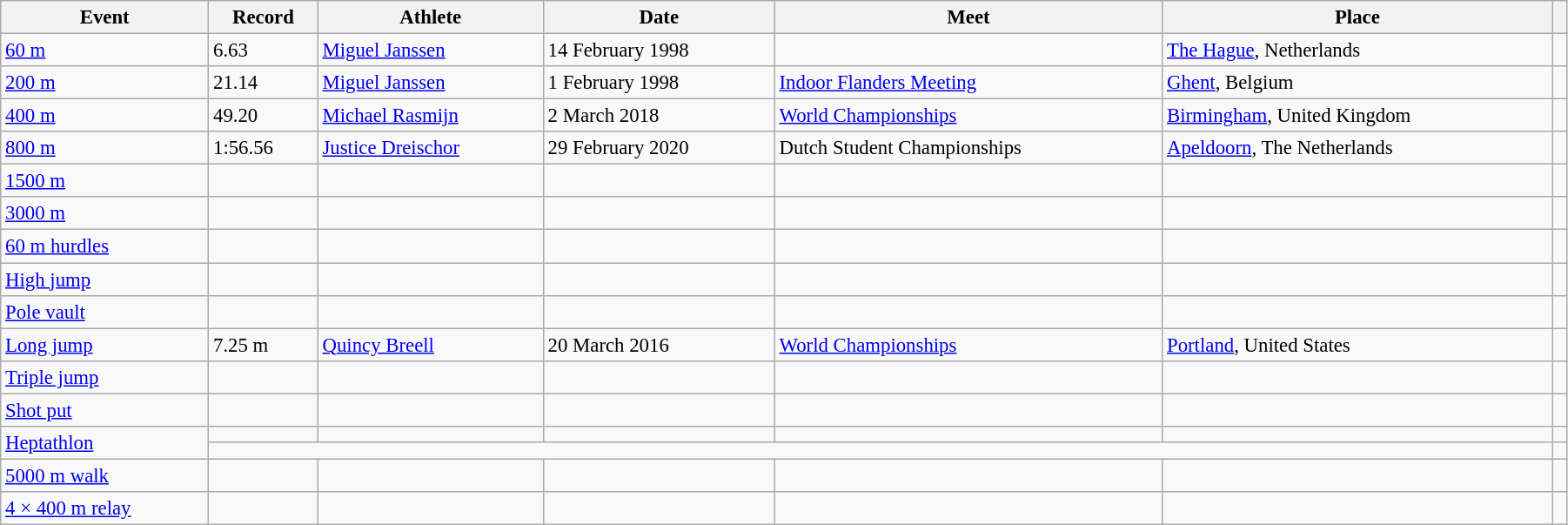<table class="wikitable" style="font-size:95%; width: 95%;">
<tr>
<th>Event</th>
<th>Record</th>
<th>Athlete</th>
<th>Date</th>
<th>Meet</th>
<th>Place</th>
<th></th>
</tr>
<tr>
<td><a href='#'>60 m</a></td>
<td>6.63</td>
<td><a href='#'>Miguel Janssen</a></td>
<td>14 February 1998</td>
<td></td>
<td><a href='#'>The Hague</a>, Netherlands</td>
<td></td>
</tr>
<tr>
<td><a href='#'>200 m</a></td>
<td>21.14</td>
<td><a href='#'>Miguel Janssen</a></td>
<td>1 February 1998</td>
<td><a href='#'>Indoor Flanders Meeting</a></td>
<td><a href='#'>Ghent</a>, Belgium</td>
<td></td>
</tr>
<tr>
<td><a href='#'>400 m</a></td>
<td>49.20</td>
<td><a href='#'>Michael Rasmijn</a></td>
<td>2 March 2018</td>
<td><a href='#'>World Championships</a></td>
<td><a href='#'>Birmingham</a>, United Kingdom</td>
<td></td>
</tr>
<tr>
<td><a href='#'>800 m</a></td>
<td>1:56.56</td>
<td><a href='#'>Justice Dreischor</a></td>
<td>29 February 2020</td>
<td>Dutch Student Championships</td>
<td><a href='#'>Apeldoorn</a>, The Netherlands</td>
<td></td>
</tr>
<tr>
<td><a href='#'>1500 m</a></td>
<td></td>
<td></td>
<td></td>
<td></td>
<td></td>
<td></td>
</tr>
<tr>
<td><a href='#'>3000 m</a></td>
<td></td>
<td></td>
<td></td>
<td></td>
<td></td>
<td></td>
</tr>
<tr>
<td><a href='#'>60 m hurdles</a></td>
<td></td>
<td></td>
<td></td>
<td></td>
<td></td>
<td></td>
</tr>
<tr>
<td><a href='#'>High jump</a></td>
<td></td>
<td></td>
<td></td>
<td></td>
<td></td>
<td></td>
</tr>
<tr>
<td><a href='#'>Pole vault</a></td>
<td></td>
<td></td>
<td></td>
<td></td>
<td></td>
<td></td>
</tr>
<tr>
<td><a href='#'>Long jump</a></td>
<td>7.25 m</td>
<td><a href='#'>Quincy Breell</a></td>
<td>20 March 2016</td>
<td><a href='#'>World Championships</a></td>
<td><a href='#'>Portland</a>, United States</td>
<td></td>
</tr>
<tr>
<td><a href='#'>Triple jump</a></td>
<td></td>
<td></td>
<td></td>
<td></td>
<td></td>
<td></td>
</tr>
<tr>
<td><a href='#'>Shot put</a></td>
<td></td>
<td></td>
<td></td>
<td></td>
<td></td>
<td></td>
</tr>
<tr>
<td rowspan=2><a href='#'>Heptathlon</a></td>
<td></td>
<td></td>
<td></td>
<td></td>
<td></td>
<td></td>
</tr>
<tr>
<td colspan=5></td>
<td></td>
</tr>
<tr>
<td><a href='#'>5000 m walk</a></td>
<td></td>
<td></td>
<td></td>
<td></td>
<td></td>
<td></td>
</tr>
<tr>
<td><a href='#'>4 × 400 m relay</a></td>
<td></td>
<td></td>
<td></td>
<td></td>
<td></td>
<td></td>
</tr>
</table>
